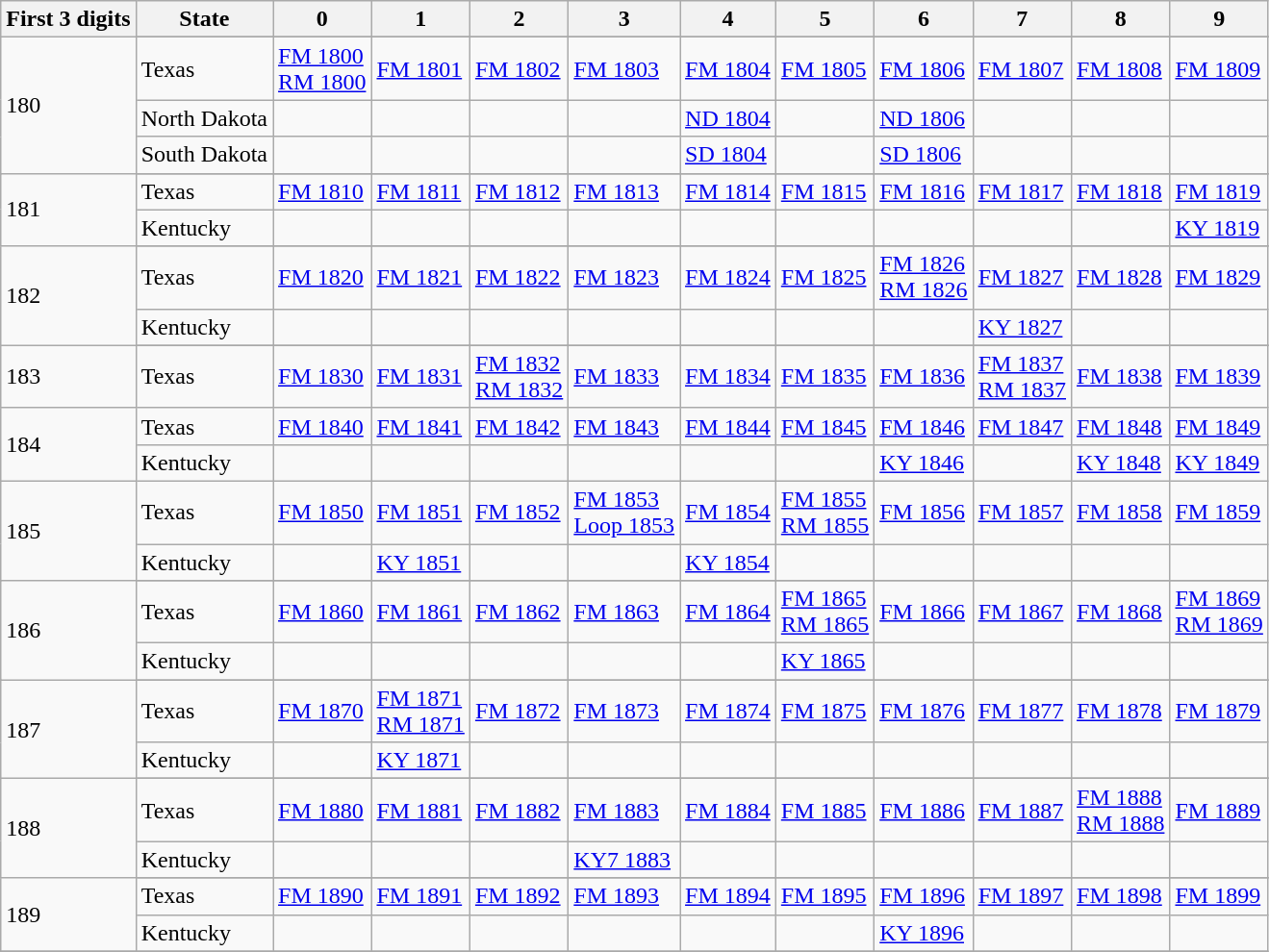<table class="wikitable">
<tr>
<th>First 3 digits</th>
<th>State</th>
<th>0</th>
<th>1</th>
<th>2</th>
<th>3</th>
<th>4</th>
<th>5</th>
<th>6</th>
<th>7</th>
<th>8</th>
<th>9</th>
</tr>
<tr id="180">
<td rowspan=4>180</td>
</tr>
<tr>
<td>Texas</td>
<td><a href='#'>FM 1800</a><br><a href='#'>RM 1800</a></td>
<td><a href='#'>FM 1801</a></td>
<td><a href='#'>FM 1802</a></td>
<td><a href='#'>FM 1803</a></td>
<td><a href='#'>FM 1804</a></td>
<td><a href='#'>FM 1805</a></td>
<td><a href='#'>FM 1806</a></td>
<td><a href='#'>FM 1807</a></td>
<td><a href='#'>FM 1808</a></td>
<td><a href='#'>FM 1809</a></td>
</tr>
<tr>
<td>North Dakota</td>
<td></td>
<td></td>
<td></td>
<td></td>
<td><a href='#'>ND 1804</a></td>
<td></td>
<td><a href='#'>ND 1806</a></td>
<td></td>
<td></td>
<td></td>
</tr>
<tr>
<td>South Dakota</td>
<td></td>
<td></td>
<td></td>
<td></td>
<td><a href='#'>SD 1804</a></td>
<td></td>
<td><a href='#'>SD 1806</a></td>
<td></td>
<td></td>
<td></td>
</tr>
<tr id="181">
<td rowspan=3>181</td>
</tr>
<tr>
<td>Texas</td>
<td><a href='#'>FM 1810</a></td>
<td><a href='#'>FM 1811</a></td>
<td><a href='#'>FM 1812</a></td>
<td><a href='#'>FM 1813</a></td>
<td><a href='#'>FM 1814</a></td>
<td><a href='#'>FM 1815</a></td>
<td><a href='#'>FM 1816</a></td>
<td><a href='#'>FM 1817</a></td>
<td><a href='#'>FM 1818</a></td>
<td><a href='#'>FM 1819</a></td>
</tr>
<tr>
<td>Kentucky</td>
<td></td>
<td></td>
<td></td>
<td></td>
<td></td>
<td></td>
<td></td>
<td></td>
<td></td>
<td><a href='#'>KY 1819</a></td>
</tr>
<tr id="182">
<td rowspan=3>182</td>
</tr>
<tr>
<td>Texas</td>
<td><a href='#'>FM 1820</a></td>
<td><a href='#'>FM 1821</a></td>
<td><a href='#'>FM 1822</a></td>
<td><a href='#'>FM 1823</a></td>
<td><a href='#'>FM 1824</a></td>
<td><a href='#'>FM 1825</a></td>
<td><a href='#'>FM 1826</a><br><a href='#'>RM 1826</a></td>
<td><a href='#'>FM 1827</a></td>
<td><a href='#'>FM 1828</a></td>
<td><a href='#'>FM 1829</a></td>
</tr>
<tr>
<td>Kentucky</td>
<td></td>
<td></td>
<td></td>
<td></td>
<td></td>
<td></td>
<td></td>
<td><a href='#'>KY 1827</a></td>
<td></td>
<td></td>
</tr>
<tr id="183">
<td rowspan=2>183</td>
</tr>
<tr>
<td>Texas</td>
<td><a href='#'>FM 1830</a></td>
<td><a href='#'>FM 1831</a></td>
<td><a href='#'>FM 1832</a><br><a href='#'>RM 1832</a></td>
<td><a href='#'>FM 1833</a></td>
<td><a href='#'>FM 1834</a></td>
<td><a href='#'>FM 1835</a></td>
<td><a href='#'>FM 1836</a></td>
<td><a href='#'>FM 1837</a><br><a href='#'>RM 1837</a></td>
<td><a href='#'>FM 1838</a></td>
<td><a href='#'>FM 1839</a></td>
</tr>
<tr id="184">
<td rowspan=2>184</td>
<td>Texas</td>
<td><a href='#'>FM 1840</a></td>
<td><a href='#'>FM 1841</a></td>
<td><a href='#'>FM 1842</a></td>
<td><a href='#'>FM 1843</a></td>
<td><a href='#'>FM 1844</a></td>
<td><a href='#'>FM 1845</a></td>
<td><a href='#'>FM 1846</a></td>
<td><a href='#'>FM 1847</a></td>
<td><a href='#'>FM 1848</a></td>
<td><a href='#'>FM 1849</a></td>
</tr>
<tr>
<td>Kentucky</td>
<td></td>
<td></td>
<td></td>
<td></td>
<td></td>
<td></td>
<td><a href='#'>KY 1846</a></td>
<td></td>
<td><a href='#'>KY 1848</a></td>
<td><a href='#'>KY 1849</a></td>
</tr>
<tr id="185">
<td rowspan=2>185</td>
<td>Texas</td>
<td><a href='#'>FM 1850</a></td>
<td><a href='#'>FM 1851</a></td>
<td><a href='#'>FM 1852</a></td>
<td><a href='#'>FM 1853</a><br><a href='#'>Loop 1853</a></td>
<td><a href='#'>FM 1854</a></td>
<td><a href='#'>FM 1855</a><br><a href='#'>RM 1855</a></td>
<td><a href='#'>FM 1856</a></td>
<td><a href='#'>FM 1857</a></td>
<td><a href='#'>FM 1858</a></td>
<td><a href='#'>FM 1859</a></td>
</tr>
<tr>
<td>Kentucky</td>
<td></td>
<td><a href='#'>KY 1851</a></td>
<td></td>
<td></td>
<td><a href='#'>KY 1854</a></td>
<td></td>
<td></td>
<td></td>
<td></td>
<td></td>
</tr>
<tr id="186">
<td rowspan=3>186</td>
</tr>
<tr>
<td>Texas</td>
<td><a href='#'>FM 1860</a></td>
<td><a href='#'>FM 1861</a></td>
<td><a href='#'>FM 1862</a></td>
<td><a href='#'>FM 1863</a></td>
<td><a href='#'>FM 1864</a></td>
<td><a href='#'>FM 1865</a><br><a href='#'>RM 1865</a></td>
<td><a href='#'>FM 1866</a></td>
<td><a href='#'>FM 1867</a></td>
<td><a href='#'>FM 1868</a></td>
<td><a href='#'>FM 1869</a><br><a href='#'>RM 1869</a></td>
</tr>
<tr>
<td>Kentucky</td>
<td></td>
<td></td>
<td></td>
<td></td>
<td></td>
<td><a href='#'>KY 1865</a></td>
<td></td>
<td></td>
<td></td>
<td></td>
</tr>
<tr id="187">
<td rowspan=3>187</td>
</tr>
<tr>
<td>Texas</td>
<td><a href='#'>FM 1870</a></td>
<td><a href='#'>FM 1871</a><br><a href='#'>RM 1871</a></td>
<td><a href='#'>FM 1872</a></td>
<td><a href='#'>FM 1873</a></td>
<td><a href='#'>FM 1874</a></td>
<td><a href='#'>FM 1875</a></td>
<td><a href='#'>FM 1876</a></td>
<td><a href='#'>FM 1877</a></td>
<td><a href='#'>FM 1878</a></td>
<td><a href='#'>FM 1879</a></td>
</tr>
<tr>
<td>Kentucky</td>
<td></td>
<td><a href='#'>KY 1871</a></td>
<td></td>
<td></td>
<td></td>
<td></td>
<td></td>
<td></td>
<td></td>
<td></td>
</tr>
<tr id="188">
<td rowspan=3>188</td>
</tr>
<tr>
<td>Texas</td>
<td><a href='#'>FM 1880</a></td>
<td><a href='#'>FM 1881</a></td>
<td><a href='#'>FM 1882</a></td>
<td><a href='#'>FM 1883</a></td>
<td><a href='#'>FM 1884</a></td>
<td><a href='#'>FM 1885</a></td>
<td><a href='#'>FM 1886</a></td>
<td><a href='#'>FM 1887</a></td>
<td><a href='#'>FM 1888</a><br><a href='#'>RM 1888</a></td>
<td><a href='#'>FM 1889</a></td>
</tr>
<tr>
<td>Kentucky</td>
<td></td>
<td></td>
<td></td>
<td><a href='#'>KY7 1883</a></td>
<td></td>
<td></td>
<td></td>
<td></td>
<td></td>
<td></td>
</tr>
<tr id="189">
<td rowspan=3>189</td>
</tr>
<tr>
<td>Texas</td>
<td><a href='#'>FM 1890</a></td>
<td><a href='#'>FM 1891</a></td>
<td><a href='#'>FM 1892</a></td>
<td><a href='#'>FM 1893</a></td>
<td><a href='#'>FM 1894</a></td>
<td><a href='#'>FM 1895</a></td>
<td><a href='#'>FM 1896</a></td>
<td><a href='#'>FM 1897</a></td>
<td><a href='#'>FM 1898</a></td>
<td><a href='#'>FM 1899</a></td>
</tr>
<tr>
<td>Kentucky</td>
<td></td>
<td></td>
<td></td>
<td></td>
<td></td>
<td></td>
<td><a href='#'>KY 1896</a></td>
<td></td>
<td></td>
<td></td>
</tr>
<tr>
</tr>
</table>
